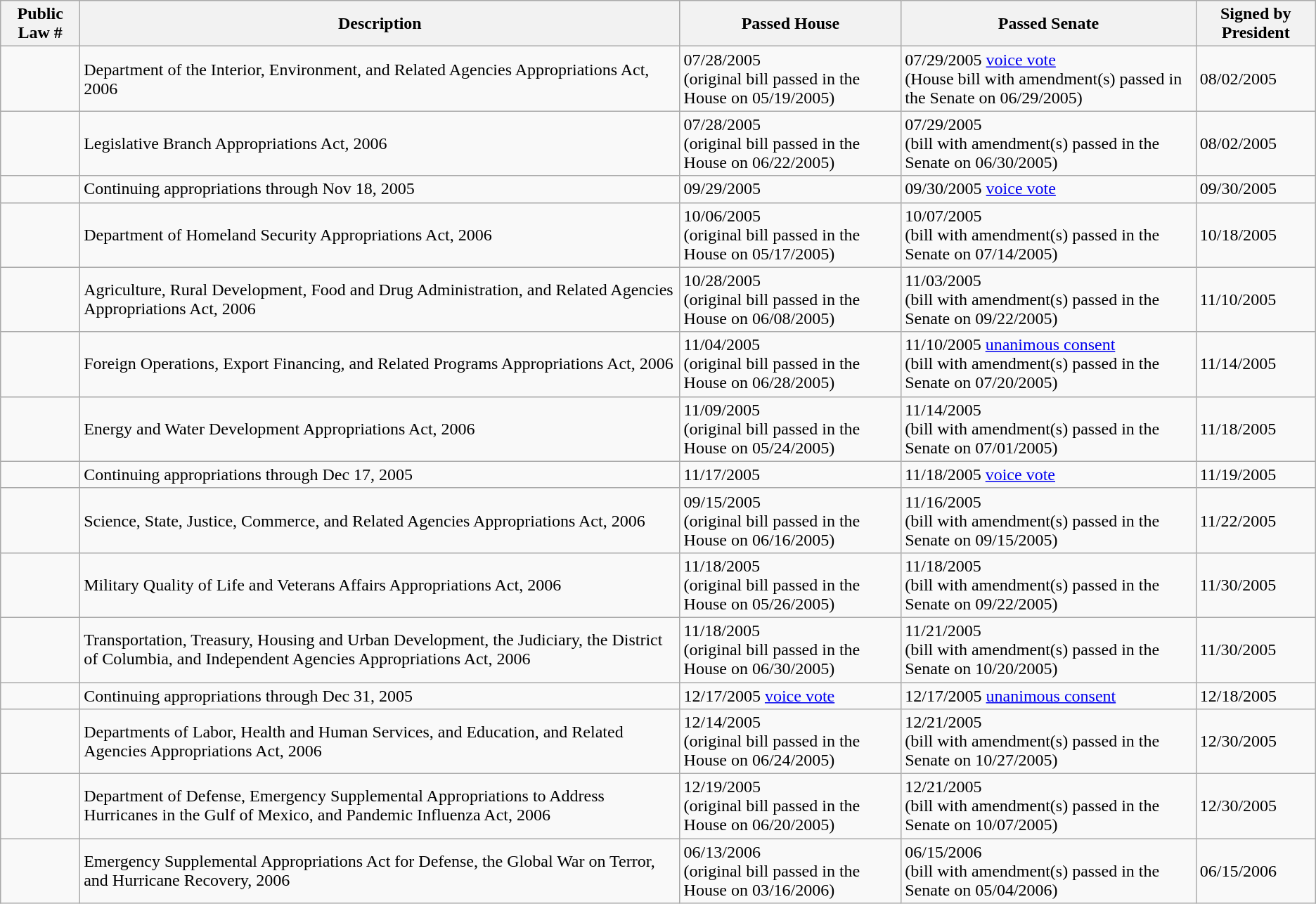<table class="wikitable sortable">
<tr>
<th>Public Law #</th>
<th>Description</th>
<th data-sort-type="date">Passed House</th>
<th data-sort-type="date">Passed Senate</th>
<th data-sort-type="date">Signed by President</th>
</tr>
<tr>
<td></td>
<td>Department of the Interior, Environment, and Related Agencies Appropriations Act, 2006</td>
<td>07/28/2005 <br>(original bill passed in the House on 05/19/2005)</td>
<td>07/29/2005 <a href='#'>voice vote</a><br>(House bill with amendment(s) passed in the Senate on 06/29/2005)</td>
<td>08/02/2005</td>
</tr>
<tr>
<td></td>
<td>Legislative Branch Appropriations Act, 2006</td>
<td>07/28/2005 <br>(original bill passed in the House on 06/22/2005)</td>
<td>07/29/2005 <br>(bill with amendment(s) passed in the Senate on 06/30/2005)</td>
<td>08/02/2005</td>
</tr>
<tr>
<td></td>
<td>Continuing appropriations through Nov 18, 2005</td>
<td>09/29/2005 </td>
<td>09/30/2005 <a href='#'>voice vote</a></td>
<td>09/30/2005</td>
</tr>
<tr>
<td></td>
<td>Department of Homeland Security Appropriations Act, 2006</td>
<td>10/06/2005 <br>(original bill passed in the House on 05/17/2005)</td>
<td>10/07/2005 <br>(bill with amendment(s) passed in the Senate on 07/14/2005)</td>
<td>10/18/2005</td>
</tr>
<tr>
<td></td>
<td>Agriculture, Rural Development, Food and Drug Administration, and Related Agencies Appropriations Act, 2006</td>
<td>10/28/2005 <br>(original bill passed in the House on 06/08/2005)</td>
<td>11/03/2005 <br>(bill with amendment(s) passed in the Senate on 09/22/2005)</td>
<td>11/10/2005</td>
</tr>
<tr>
<td></td>
<td>Foreign Operations, Export Financing, and Related Programs Appropriations Act, 2006</td>
<td>11/04/2005 <br>(original bill passed in the House on 06/28/2005)</td>
<td>11/10/2005 <a href='#'>unanimous consent</a><br>(bill with amendment(s) passed in the Senate on 07/20/2005)</td>
<td>11/14/2005</td>
</tr>
<tr>
<td></td>
<td>Energy and Water Development Appropriations Act, 2006</td>
<td>11/09/2005 <br>(original bill passed in the House on 05/24/2005)</td>
<td>11/14/2005 <br>(bill with amendment(s) passed in the Senate on 07/01/2005)</td>
<td>11/18/2005</td>
</tr>
<tr>
<td></td>
<td>Continuing appropriations through Dec 17, 2005</td>
<td>11/17/2005 </td>
<td>11/18/2005 <a href='#'>voice vote</a></td>
<td>11/19/2005</td>
</tr>
<tr>
<td></td>
<td>Science, State, Justice, Commerce, and Related Agencies Appropriations Act, 2006</td>
<td>09/15/2005 <br>(original bill passed in the House on 06/16/2005)</td>
<td>11/16/2005 <br>(bill with amendment(s) passed in the Senate on 09/15/2005)</td>
<td>11/22/2005</td>
</tr>
<tr>
<td></td>
<td>Military Quality of Life and Veterans Affairs Appropriations Act, 2006</td>
<td>11/18/2005 <br>(original bill passed in the House on 05/26/2005)</td>
<td>11/18/2005 <br>(bill with amendment(s) passed in the Senate on 09/22/2005)</td>
<td>11/30/2005</td>
</tr>
<tr>
<td></td>
<td>Transportation, Treasury, Housing and Urban Development, the Judiciary, the District of Columbia, and Independent Agencies Appropriations Act, 2006</td>
<td>11/18/2005 <br>(original bill passed in the House on 06/30/2005)</td>
<td>11/21/2005 <br>(bill with amendment(s) passed in the Senate on 10/20/2005)</td>
<td>11/30/2005</td>
</tr>
<tr>
<td></td>
<td>Continuing appropriations through Dec 31, 2005</td>
<td>12/17/2005 <a href='#'>voice vote</a></td>
<td>12/17/2005 <a href='#'>unanimous consent</a></td>
<td>12/18/2005</td>
</tr>
<tr>
<td></td>
<td>Departments of Labor, Health and Human Services, and Education, and Related Agencies Appropriations Act, 2006</td>
<td>12/14/2005 <br>(original bill passed in the House on 06/24/2005)</td>
<td>12/21/2005 <br>(bill with amendment(s) passed in the Senate on 10/27/2005)</td>
<td>12/30/2005</td>
</tr>
<tr>
<td></td>
<td>Department of Defense, Emergency Supplemental Appropriations to Address Hurricanes in the Gulf of Mexico, and Pandemic Influenza Act, 2006</td>
<td>12/19/2005 <br>(original bill passed in the House on 06/20/2005)</td>
<td>12/21/2005 <br>(bill with amendment(s) passed in the Senate on 10/07/2005)</td>
<td>12/30/2005</td>
</tr>
<tr>
<td></td>
<td>Emergency Supplemental Appropriations Act for Defense, the Global War on Terror, and Hurricane Recovery, 2006</td>
<td>06/13/2006 <br>(original bill passed in the House on 03/16/2006)</td>
<td>06/15/2006 <br>(bill with amendment(s) passed in the Senate on 05/04/2006)</td>
<td>06/15/2006</td>
</tr>
</table>
